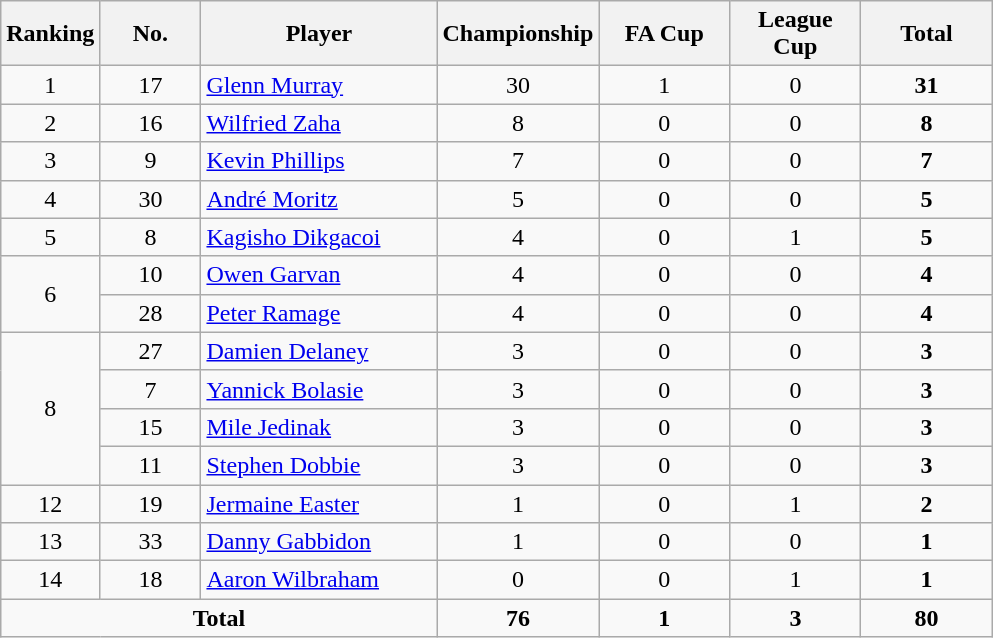<table class="wikitable" style="text-align:center;">
<tr>
<th width=20>Ranking</th>
<th width=60>No.</th>
<th width=150>Player</th>
<th width=80>Championship</th>
<th width=80>FA Cup</th>
<th width=80>League Cup</th>
<th width=80>Total</th>
</tr>
<tr>
<td>1</td>
<td>17</td>
<td align=left> <a href='#'>Glenn Murray</a></td>
<td>30</td>
<td>1</td>
<td>0</td>
<td><strong>31</strong></td>
</tr>
<tr>
<td>2</td>
<td>16</td>
<td align=left> <a href='#'>Wilfried Zaha</a></td>
<td>8</td>
<td>0</td>
<td>0</td>
<td><strong>8</strong></td>
</tr>
<tr>
<td>3</td>
<td>9</td>
<td align=left> <a href='#'>Kevin Phillips</a></td>
<td>7</td>
<td>0</td>
<td>0</td>
<td><strong>7</strong></td>
</tr>
<tr>
<td>4</td>
<td>30</td>
<td align=left> <a href='#'>André Moritz</a></td>
<td>5</td>
<td>0</td>
<td>0</td>
<td><strong>5</strong></td>
</tr>
<tr>
<td>5</td>
<td>8</td>
<td align=left> <a href='#'>Kagisho Dikgacoi</a></td>
<td>4</td>
<td>0</td>
<td>1</td>
<td><strong>5</strong></td>
</tr>
<tr>
<td rowspan=2>6</td>
<td>10</td>
<td align=left> <a href='#'>Owen Garvan</a></td>
<td>4</td>
<td>0</td>
<td>0</td>
<td><strong>4</strong></td>
</tr>
<tr>
<td>28</td>
<td align=left> <a href='#'>Peter Ramage</a></td>
<td>4</td>
<td>0</td>
<td>0</td>
<td><strong>4</strong></td>
</tr>
<tr>
<td rowspan=4>8</td>
<td>27</td>
<td align=left> <a href='#'>Damien Delaney</a></td>
<td>3</td>
<td>0</td>
<td>0</td>
<td><strong>3</strong></td>
</tr>
<tr>
<td>7</td>
<td align=left> <a href='#'>Yannick Bolasie</a></td>
<td>3</td>
<td>0</td>
<td>0</td>
<td><strong>3</strong></td>
</tr>
<tr>
<td>15</td>
<td align=left> <a href='#'>Mile Jedinak</a></td>
<td>3</td>
<td>0</td>
<td>0</td>
<td><strong>3</strong></td>
</tr>
<tr>
<td>11</td>
<td align=left> <a href='#'>Stephen Dobbie</a></td>
<td>3</td>
<td>0</td>
<td>0</td>
<td><strong>3</strong></td>
</tr>
<tr>
<td>12</td>
<td>19</td>
<td align=left> <a href='#'>Jermaine Easter</a></td>
<td>1</td>
<td>0</td>
<td>1</td>
<td><strong>2</strong></td>
</tr>
<tr>
<td>13</td>
<td>33</td>
<td align=left> <a href='#'>Danny Gabbidon</a></td>
<td>1</td>
<td>0</td>
<td>0</td>
<td><strong>1</strong></td>
</tr>
<tr>
<td>14</td>
<td>18</td>
<td align=left> <a href='#'>Aaron Wilbraham</a></td>
<td>0</td>
<td>0</td>
<td>1</td>
<td><strong>1</strong></td>
</tr>
<tr>
<td colspan="3" style="text-align:center;"><strong>Total</strong></td>
<td><strong>76</strong></td>
<td><strong>1</strong></td>
<td><strong>3</strong></td>
<td><strong>80</strong></td>
</tr>
</table>
